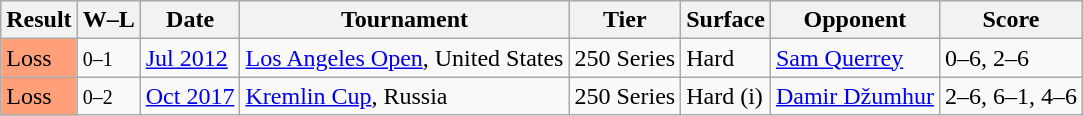<table class="wikitable sortable">
<tr>
<th>Result</th>
<th class="unsortable">W–L</th>
<th>Date</th>
<th>Tournament</th>
<th>Tier</th>
<th>Surface</th>
<th>Opponent</th>
<th class="unsortable">Score</th>
</tr>
<tr>
<td bgcolor="#ffa07a">Loss</td>
<td><small>0–1</small></td>
<td><a href='#'>Jul 2012</a></td>
<td><a href='#'>Los Angeles Open</a>, United States</td>
<td>250 Series</td>
<td>Hard</td>
<td> <a href='#'>Sam Querrey</a></td>
<td>0–6, 2–6</td>
</tr>
<tr>
<td bgcolor="#ffa07a">Loss</td>
<td><small>0–2</small></td>
<td><a href='#'>Oct 2017</a></td>
<td><a href='#'>Kremlin Cup</a>, Russia</td>
<td>250 Series</td>
<td>Hard (i)</td>
<td> <a href='#'>Damir Džumhur</a></td>
<td>2–6, 6–1, 4–6</td>
</tr>
</table>
